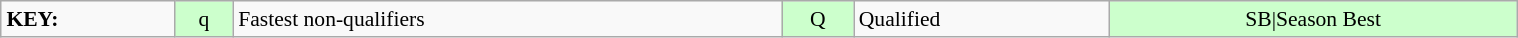<table class="wikitable"  style="margin:0.5em auto; font-size:90%; position:relative; width:80%;">
<tr>
<td><strong>KEY:</strong></td>
<td style="background:#cfc; text-align:center;">q</td>
<td>Fastest non-qualifiers</td>
<td style="background:#cfc; text-align:center;">Q</td>
<td>Qualified</td>
<td style="background:#cfc; text-align:center;">SB|Season Best</td>
</tr>
</table>
